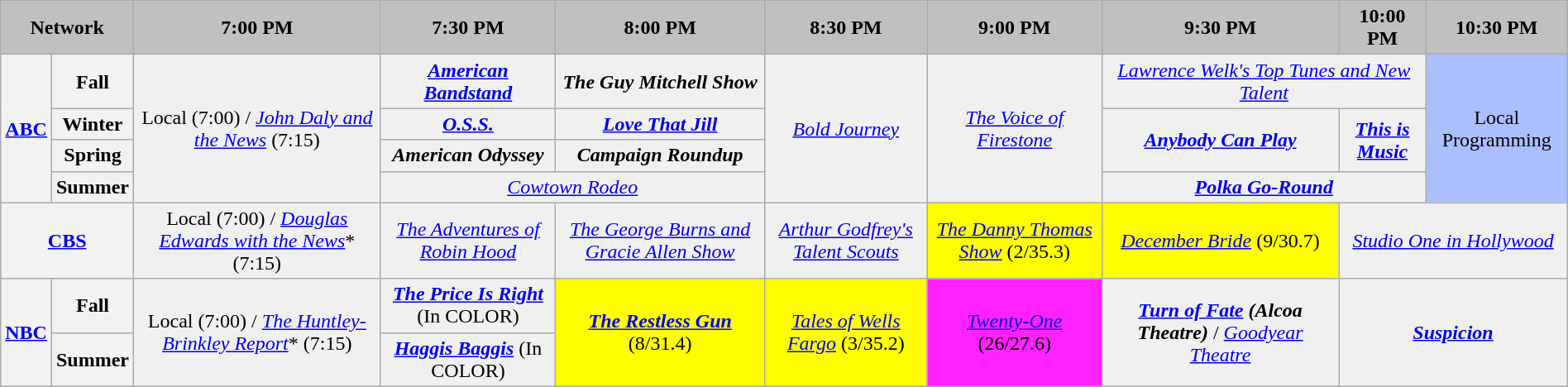<table class="wikitable" style="width:100%;margin-right:0;text-align:center">
<tr>
<th colspan="2" style="background-color:#C0C0C0;text-align:center">Network</th>
<th style="background-color:#C0C0C0;text-align:center">7:00 PM</th>
<th style="background-color:#C0C0C0;text-align:center">7:30 PM</th>
<th style="background-color:#C0C0C0;text-align:center">8:00 PM</th>
<th style="background-color:#C0C0C0;text-align:center">8:30 PM</th>
<th style="background-color:#C0C0C0;text-align:center">9:00 PM</th>
<th style="background-color:#C0C0C0;text-align:center">9:30 PM</th>
<th style="background-color:#C0C0C0;text-align:center">10:00 PM</th>
<th style="background-color:#C0C0C0;text-align:center">10:30 PM</th>
</tr>
<tr>
<th bgcolor="#C0C0C0" rowspan="4"><a href='#'>ABC</a></th>
<th>Fall</th>
<td bgcolor="#F0F0F0" rowspan="4">Local (7:00) / <em><a href='#'>John Daly and the News</a></em> (7:15)</td>
<td bgcolor="#F0F0F0"><strong><em><a href='#'>American Bandstand</a></em></strong></td>
<td bgcolor="#F0F0F0"><strong><em>The Guy Mitchell Show</em></strong></td>
<td bgcolor="#F0F0F0" rowspan="4"><em><a href='#'>Bold Journey</a></em></td>
<td bgcolor="#F0F0F0" rowspan="4"><em><a href='#'>The Voice of Firestone</a></em></td>
<td colspan="2" bgcolor="#F0F0F0"><em><a href='#'>Lawrence Welk's Top Tunes and New Talent</a></em></td>
<td bgcolor="#ABBFFF" rowspan="4">Local Programming</td>
</tr>
<tr>
<th>Winter</th>
<td bgcolor="#F0F0F0"><strong><em><a href='#'>O.S.S.</a></em></strong></td>
<td bgcolor="#F0F0F0"><strong><em><a href='#'>Love That Jill</a></em></strong></td>
<td bgcolor="#F0F0F0" rowspan="2"><strong><em><a href='#'>Anybody Can Play</a></em></strong></td>
<td bgcolor="#F0F0F0" rowspan="2"><strong><em><a href='#'>This is Music</a></em></strong></td>
</tr>
<tr>
<th>Spring</th>
<td bgcolor="#F0F0F0"><strong><em>American Odyssey</em></strong></td>
<td bgcolor="#F0F0F0"><strong><em>Campaign Roundup</em></strong></td>
</tr>
<tr>
<th>Summer</th>
<td bgcolor="#F0F0F0" colspan="2"><em><a href='#'>Cowtown Rodeo</a></em></td>
<td bgcolor="#F0F0F0" colspan="2"><strong><em><a href='#'>Polka Go-Round</a></em></strong></td>
</tr>
<tr>
<th bgcolor="#C0C0C0" colspan="2"><a href='#'>CBS</a></th>
<td bgcolor="#F0F0F0">Local (7:00) / <em><a href='#'>Douglas Edwards with the News</a></em>* (7:15)</td>
<td bgcolor="#F0F0F0"><em><a href='#'>The Adventures of Robin Hood</a></em></td>
<td bgcolor="#F0F0F0"><em><a href='#'>The George Burns and Gracie Allen Show</a></em></td>
<td bgcolor="#F0F0F0"><em><a href='#'>Arthur Godfrey's Talent Scouts</a></em></td>
<td bgcolor="#FFFF00"><em><a href='#'>The Danny Thomas Show</a></em> (2/35.3)</td>
<td bgcolor="#FFFF00"><em><a href='#'>December Bride</a></em> (9/30.7)</td>
<td colspan="2" bgcolor="#F0F0F0"><em><a href='#'>Studio One in Hollywood</a></em></td>
</tr>
<tr>
<th bgcolor="#C0C0C0" rowspan="2"><a href='#'>NBC</a></th>
<th>Fall</th>
<td bgcolor="#F0F0F0" rowspan="2">Local (7:00) / <em><a href='#'>The Huntley-Brinkley Report</a></em>* (7:15)</td>
<td bgcolor="#F0F0F0"><strong><em><a href='#'>The Price Is Right</a></em></strong> (In <span>C</span><span>O</span><span>L</span><span>O</span><span>R</span>)</td>
<td bgcolor="#FFFF00" rowspan="2"><strong><em><a href='#'>The Restless Gun</a></em></strong> (8/31.4)</td>
<td bgcolor="#FFFF00" rowspan="2"><em><a href='#'>Tales of Wells Fargo</a></em> (3/35.2)</td>
<td bgcolor="#FF22FF" rowspan="2"><em><a href='#'>Twenty-One</a></em> (26/27.6)</td>
<td bgcolor="#F0F0F0" rowspan="2"><strong><em><a href='#'>Turn of Fate</a> (Alcoa Theatre)</em></strong> / <em><a href='#'>Goodyear Theatre</a></em></td>
<td colspan="2" bgcolor="#F0F0F0" rowspan="2"><strong><em><a href='#'>Suspicion</a></em></strong></td>
</tr>
<tr>
<th>Summer</th>
<td bgcolor="#F0F0F0"><strong><em><a href='#'>Haggis Baggis</a></em></strong> (In <span>C</span><span>O</span><span>L</span><span>O</span><span>R</span>)</td>
</tr>
</table>
